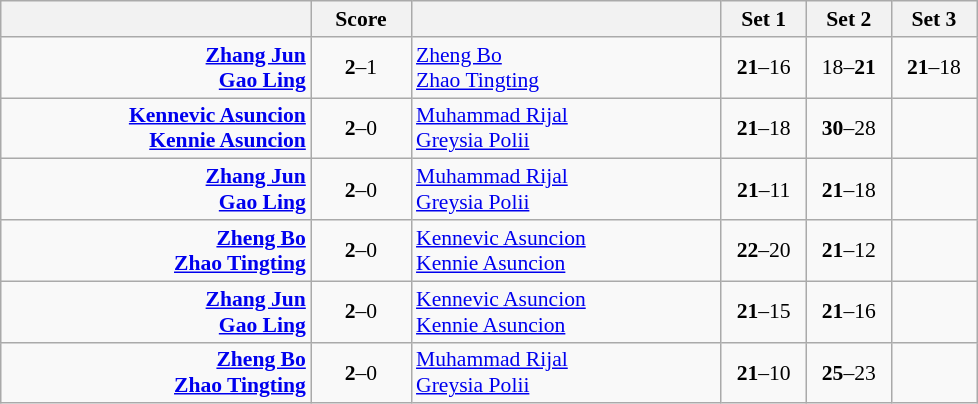<table class="wikitable" style="text-align:center; font-size:90%">
<tr>
<th align="right" width="200"></th>
<th width="60">Score</th>
<th align="left" width="200"></th>
<th width="50">Set 1</th>
<th width="50">Set 2</th>
<th width="50">Set 3</th>
</tr>
<tr>
<td align="right"><strong><a href='#'>Zhang Jun</a> <br><a href='#'>Gao Ling</a> </strong></td>
<td align="center"><strong>2</strong>–1</td>
<td align="left"> <a href='#'>Zheng Bo</a><br> <a href='#'>Zhao Tingting</a></td>
<td><strong>21</strong>–16</td>
<td>18–<strong>21</strong></td>
<td><strong>21</strong>–18</td>
</tr>
<tr>
<td align="right"><strong><a href='#'>Kennevic Asuncion</a> <br><a href='#'>Kennie Asuncion</a> </strong></td>
<td align="center"><strong>2</strong>–0</td>
<td align="left"> <a href='#'>Muhammad Rijal</a><br> <a href='#'>Greysia Polii</a></td>
<td><strong>21</strong>–18</td>
<td><strong>30</strong>–28</td>
<td></td>
</tr>
<tr>
<td align="right"><strong><a href='#'>Zhang Jun</a> <br><a href='#'>Gao Ling</a> </strong></td>
<td align="center"><strong>2</strong>–0</td>
<td align="left"> <a href='#'>Muhammad Rijal</a><br> <a href='#'>Greysia Polii</a></td>
<td><strong>21</strong>–11</td>
<td><strong>21</strong>–18</td>
<td></td>
</tr>
<tr>
<td align="right"><strong><a href='#'>Zheng Bo</a> <br><a href='#'>Zhao Tingting</a> </strong></td>
<td align="center"><strong>2</strong>–0</td>
<td align="left"> <a href='#'>Kennevic Asuncion</a><br> <a href='#'>Kennie Asuncion</a></td>
<td><strong>22</strong>–20</td>
<td><strong>21</strong>–12</td>
<td></td>
</tr>
<tr>
<td align="right"><strong><a href='#'>Zhang Jun</a> <br><a href='#'>Gao Ling</a> </strong></td>
<td align="center"><strong>2</strong>–0</td>
<td align="left"> <a href='#'>Kennevic Asuncion</a><br> <a href='#'>Kennie Asuncion</a></td>
<td><strong>21</strong>–15</td>
<td><strong>21</strong>–16</td>
<td></td>
</tr>
<tr>
<td align="right"><strong><a href='#'>Zheng Bo</a> <br><a href='#'>Zhao Tingting</a> </strong></td>
<td align="center"><strong>2</strong>–0</td>
<td align="left"> <a href='#'>Muhammad Rijal</a><br> <a href='#'>Greysia Polii</a></td>
<td><strong>21</strong>–10</td>
<td><strong>25</strong>–23</td>
<td></td>
</tr>
</table>
